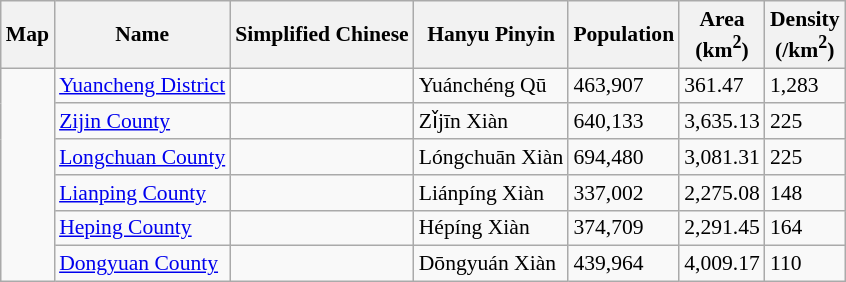<table class="wikitable" style="font-size:90%;">
<tr>
<th colspan="6">Map</th>
<th>Name</th>
<th>Simplified Chinese</th>
<th>Hanyu Pinyin</th>
<th>Population<br></th>
<th>Area<br>(km<sup>2</sup>)</th>
<th>Density<br>(/km<sup>2</sup>)</th>
</tr>
<tr>
<td colspan="6" rowspan="6"><div><br> 








</div></td>
<td><a href='#'>Yuancheng District</a></td>
<td></td>
<td>Yuánchéng Qū</td>
<td>463,907</td>
<td>361.47</td>
<td>1,283</td>
</tr>
<tr>
<td><a href='#'>Zijin County</a></td>
<td></td>
<td>Zǐjīn Xiàn</td>
<td>640,133</td>
<td>3,635.13</td>
<td>225</td>
</tr>
<tr>
<td><a href='#'>Longchuan County</a></td>
<td></td>
<td>Lóngchuān Xiàn</td>
<td>694,480</td>
<td>3,081.31</td>
<td>225</td>
</tr>
<tr>
<td><a href='#'>Lianping County</a></td>
<td></td>
<td>Liánpíng Xiàn</td>
<td>337,002</td>
<td>2,275.08</td>
<td>148</td>
</tr>
<tr>
<td><a href='#'>Heping County</a></td>
<td></td>
<td>Hépíng Xiàn</td>
<td>374,709</td>
<td>2,291.45</td>
<td>164</td>
</tr>
<tr>
<td><a href='#'>Dongyuan County</a></td>
<td></td>
<td>Dōngyuán Xiàn</td>
<td>439,964</td>
<td>4,009.17</td>
<td>110</td>
</tr>
</table>
